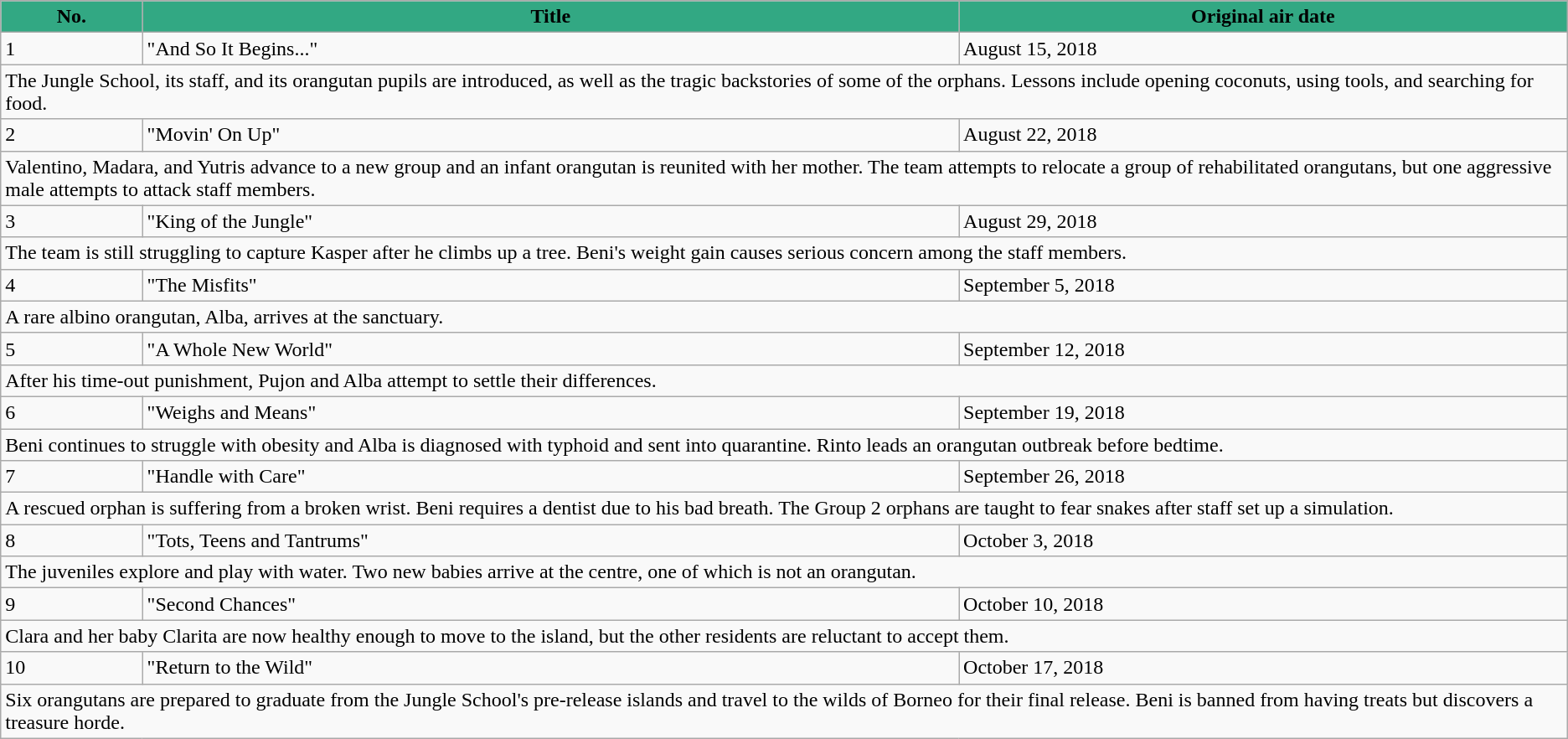<table class="wikitable">
<tr>
<th style="background-color:#32a883">No.</th>
<th style="background-color:#32a883">Title</th>
<th style="background-color:#32a883">Original air date</th>
</tr>
<tr>
<td>1</td>
<td>"And So It Begins..."</td>
<td>August 15, 2018</td>
</tr>
<tr>
<td colspan="3">The Jungle School, its staff, and its orangutan pupils are introduced, as well as the tragic backstories of some of the orphans. Lessons include opening coconuts, using tools, and searching for food.</td>
</tr>
<tr>
<td>2</td>
<td>"Movin' On Up"</td>
<td>August 22, 2018</td>
</tr>
<tr>
<td colspan="3">Valentino, Madara, and Yutris advance to a new group and an infant orangutan is reunited with her mother. The team attempts to relocate a group of rehabilitated orangutans, but one aggressive male attempts to attack staff members.</td>
</tr>
<tr>
<td>3</td>
<td>"King of the Jungle"</td>
<td>August 29, 2018</td>
</tr>
<tr>
<td colspan="3">The team is still struggling to capture Kasper after he climbs up a tree. Beni's weight gain causes serious concern among the staff members.</td>
</tr>
<tr>
<td>4</td>
<td>"The Misfits"</td>
<td>September 5, 2018</td>
</tr>
<tr>
<td colspan="3">A rare albino orangutan, Alba, arrives at the sanctuary.</td>
</tr>
<tr>
<td>5</td>
<td>"A Whole New World"</td>
<td>September 12, 2018</td>
</tr>
<tr>
<td colspan="3">After his time-out punishment, Pujon and Alba attempt to settle their differences.</td>
</tr>
<tr>
<td>6</td>
<td>"Weighs and Means"</td>
<td>September 19, 2018</td>
</tr>
<tr>
<td colspan="3">Beni continues to struggle with obesity and Alba is diagnosed with typhoid and sent into quarantine. Rinto leads an orangutan outbreak before bedtime.</td>
</tr>
<tr>
<td>7</td>
<td>"Handle with Care"</td>
<td>September 26, 2018</td>
</tr>
<tr>
<td colspan="3">A rescued orphan is suffering from a broken wrist. Beni requires a dentist due to his bad breath. The Group 2 orphans are taught to fear snakes after staff set up a simulation.</td>
</tr>
<tr>
<td>8</td>
<td>"Tots, Teens and Tantrums"</td>
<td>October 3, 2018</td>
</tr>
<tr>
<td colspan="3">The juveniles explore and play with water. Two new babies arrive at the centre, one of which is not an orangutan.</td>
</tr>
<tr>
<td>9</td>
<td>"Second Chances"</td>
<td>October 10, 2018</td>
</tr>
<tr>
<td colspan="3">Clara and her baby Clarita are now healthy enough to move to the island, but the other residents are reluctant to accept them.</td>
</tr>
<tr>
<td>10</td>
<td>"Return to the Wild"</td>
<td>October 17, 2018</td>
</tr>
<tr>
<td colspan="3">Six orangutans are prepared to graduate from the Jungle School's pre-release islands and travel to the wilds of Borneo for their final release. Beni is banned from having treats but discovers a treasure horde.</td>
</tr>
</table>
